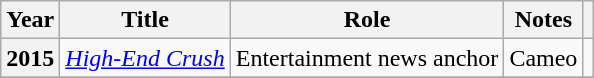<table class="wikitable plainrowheaders">
<tr>
<th scope="col">Year</th>
<th scope="col">Title</th>
<th scope="col">Role</th>
<th scope="col">Notes</th>
<th scope="col"></th>
</tr>
<tr>
<th scope="row">2015</th>
<td><em><a href='#'>High-End Crush</a></em></td>
<td>Entertainment news anchor</td>
<td>Cameo</td>
<td style="text-align:center"></td>
</tr>
<tr>
</tr>
</table>
